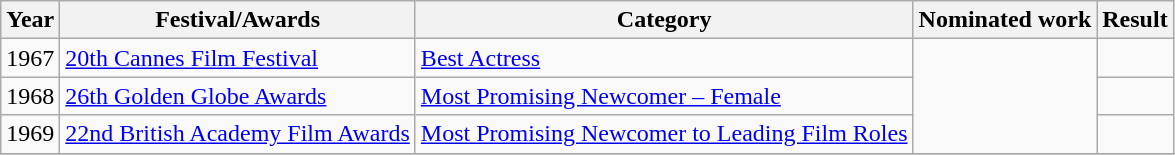<table class="wikitable sortable">
<tr>
<th>Year</th>
<th>Festival/Awards</th>
<th>Category</th>
<th>Nominated work</th>
<th>Result</th>
</tr>
<tr>
<td>1967</td>
<td><a href='#'>20th Cannes Film Festival</a></td>
<td><a href='#'>Best Actress</a></td>
<td rowspan="3"></td>
<td></td>
</tr>
<tr>
<td>1968</td>
<td><a href='#'>26th Golden Globe Awards</a></td>
<td><a href='#'>Most Promising Newcomer – Female</a></td>
<td></td>
</tr>
<tr>
<td>1969</td>
<td><a href='#'>22nd British Academy Film Awards</a></td>
<td><a href='#'>Most Promising Newcomer to Leading Film Roles</a></td>
<td></td>
</tr>
<tr>
</tr>
</table>
